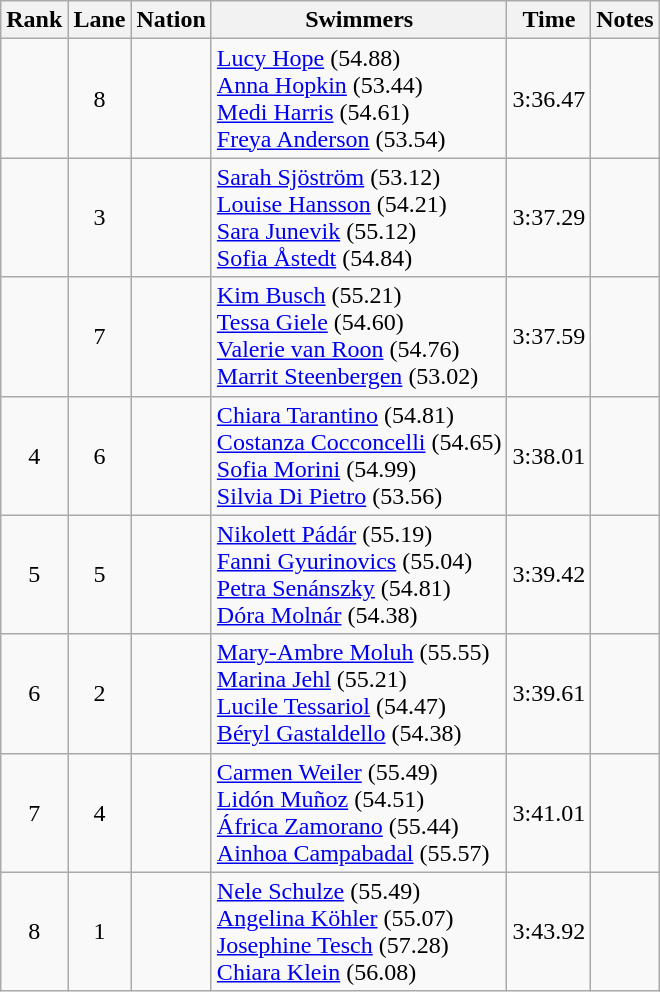<table class="wikitable sortable" style="text-align:center">
<tr>
<th>Rank</th>
<th>Lane</th>
<th>Nation</th>
<th>Swimmers</th>
<th>Time</th>
<th>Notes</th>
</tr>
<tr>
<td></td>
<td>8</td>
<td align=left></td>
<td align=left><a href='#'>Lucy Hope</a> (54.88)<br><a href='#'>Anna Hopkin</a> (53.44)<br><a href='#'>Medi Harris</a> (54.61)<br><a href='#'>Freya Anderson</a> (53.54)</td>
<td>3:36.47</td>
<td></td>
</tr>
<tr>
<td></td>
<td>3</td>
<td align=left></td>
<td align=left><a href='#'>Sarah Sjöström</a> (53.12)<br><a href='#'>Louise Hansson</a> (54.21)<br><a href='#'>Sara Junevik</a> (55.12)<br><a href='#'>Sofia Åstedt</a> (54.84)</td>
<td>3:37.29</td>
<td></td>
</tr>
<tr>
<td></td>
<td>7</td>
<td align=left></td>
<td align=left><a href='#'>Kim Busch</a> (55.21)<br><a href='#'>Tessa Giele</a> (54.60)<br><a href='#'>Valerie van Roon</a> (54.76)<br><a href='#'>Marrit Steenbergen</a> (53.02)</td>
<td>3:37.59</td>
<td></td>
</tr>
<tr>
<td>4</td>
<td>6</td>
<td align=left></td>
<td align=left><a href='#'>Chiara Tarantino</a> (54.81)<br><a href='#'>Costanza Cocconcelli</a> (54.65)<br><a href='#'>Sofia Morini</a> (54.99)<br><a href='#'>Silvia Di Pietro</a> (53.56)</td>
<td>3:38.01</td>
<td></td>
</tr>
<tr>
<td>5</td>
<td>5</td>
<td align=left></td>
<td align=left><a href='#'>Nikolett Pádár</a> (55.19)<br><a href='#'>Fanni Gyurinovics</a> (55.04)<br><a href='#'>Petra Senánszky</a> (54.81)<br><a href='#'>Dóra Molnár</a> (54.38)</td>
<td>3:39.42</td>
<td></td>
</tr>
<tr>
<td>6</td>
<td>2</td>
<td align=left></td>
<td align=left><a href='#'>Mary-Ambre Moluh</a> (55.55)<br><a href='#'>Marina Jehl</a> (55.21)<br><a href='#'>Lucile Tessariol</a> (54.47)<br><a href='#'>Béryl Gastaldello</a> (54.38)</td>
<td>3:39.61</td>
<td></td>
</tr>
<tr>
<td>7</td>
<td>4</td>
<td align=left></td>
<td align=left><a href='#'>Carmen Weiler</a> (55.49)<br><a href='#'>Lidón Muñoz</a> (54.51)<br><a href='#'>África Zamorano</a> (55.44)<br><a href='#'>Ainhoa Campabadal</a> (55.57)</td>
<td>3:41.01</td>
<td></td>
</tr>
<tr>
<td>8</td>
<td>1</td>
<td align=left></td>
<td align=left><a href='#'>Nele Schulze</a> (55.49)<br><a href='#'>Angelina Köhler</a> (55.07)<br><a href='#'>Josephine Tesch</a> (57.28)<br><a href='#'>Chiara Klein</a> (56.08)</td>
<td>3:43.92</td>
<td></td>
</tr>
</table>
